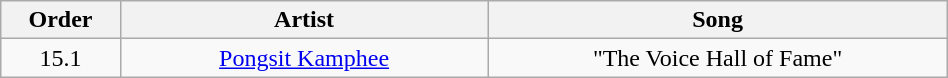<table class="wikitable" style="text-align:center; width:50%;">
<tr>
<th scope="col" style="width:05%;">Order</th>
<th scope="col" style="width:20%;">Artist</th>
<th scope="col" style="width:25%;">Song</th>
</tr>
<tr>
<td>15.1</td>
<td><a href='#'>Pongsit Kamphee</a></td>
<td>"The Voice Hall of Fame"</td>
</tr>
</table>
